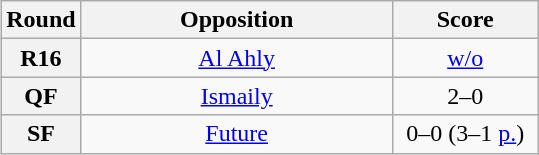<table class="wikitable plainrowheaders" style="text-align:center;float:right">
<tr>
<th scope="col" style="width:25px">Round</th>
<th scope="col" style="width:200px">Opposition</th>
<th scope="col" style="width:90px">Score</th>
</tr>
<tr>
<th scope="row" style="text-align:center">R16</th>
<td><a href='#'>Al Ahly</a></td>
<td><a href='#'>w/o</a></td>
</tr>
<tr>
<th scope="row" style="text-align:center">QF</th>
<td><a href='#'>Ismaily</a></td>
<td>2–0</td>
</tr>
<tr>
<th scope="row" style="text-align:center">SF</th>
<td><a href='#'>Future</a></td>
<td>0–0 (3–1 <a href='#'>p.</a>)</td>
</tr>
</table>
